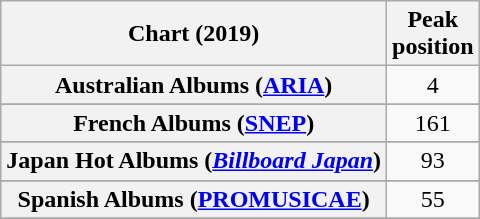<table class="wikitable sortable plainrowheaders" style="text-align:center">
<tr>
<th scope="col">Chart (2019)</th>
<th scope="col">Peak<br>position</th>
</tr>
<tr>
<th scope="row">Australian Albums (<a href='#'>ARIA</a>)</th>
<td>4</td>
</tr>
<tr>
</tr>
<tr>
</tr>
<tr>
</tr>
<tr>
</tr>
<tr>
</tr>
<tr>
<th scope="row">French Albums (<a href='#'>SNEP</a>)</th>
<td>161</td>
</tr>
<tr>
</tr>
<tr>
<th scope="row">Japan Hot Albums (<em><a href='#'>Billboard Japan</a></em>)</th>
<td>93</td>
</tr>
<tr>
</tr>
<tr>
</tr>
<tr>
<th scope="row">Spanish Albums (<a href='#'>PROMUSICAE</a>)</th>
<td>55</td>
</tr>
<tr>
</tr>
<tr>
</tr>
<tr>
</tr>
</table>
